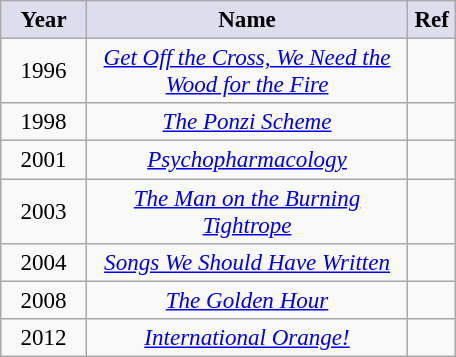<table class="wikitable" style="font-size:96%; text-align:center; margin: 6px;">
<tr>
<th style="background:#dde; width:50px;">Year</th>
<th style="background:#dde; width:207px;">Name</th>
<th style="background:#dde; width:25px;">Ref</th>
</tr>
<tr>
<td>1996</td>
<td><em><a href='#'>Get Off the Cross, We Need the Wood for the Fire</a></em></td>
<td></td>
</tr>
<tr>
<td>1998</td>
<td><em><a href='#'>The Ponzi Scheme</a></em></td>
<td></td>
</tr>
<tr>
<td>2001</td>
<td><em><a href='#'>Psychopharmacology</a></em></td>
<td></td>
</tr>
<tr>
<td>2003</td>
<td><em><a href='#'>The Man on the Burning Tightrope</a></em></td>
<td></td>
</tr>
<tr>
<td>2004</td>
<td><em><a href='#'>Songs We Should Have Written</a></em></td>
<td></td>
</tr>
<tr>
<td>2008</td>
<td><em><a href='#'>The Golden Hour</a></em></td>
<td></td>
</tr>
<tr>
<td>2012</td>
<td><em><a href='#'>International Orange!</a></em></td>
<td></td>
</tr>
</table>
